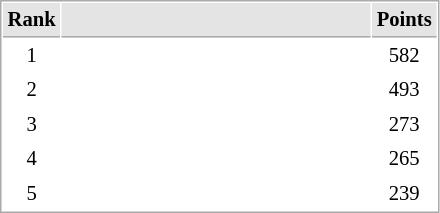<table cellspacing="1" cellpadding="3" style="border:1px solid #AAAAAA;font-size:86%">
<tr bgcolor="#E4E4E4">
<th style="border-bottom:1px solid #AAAAAA" width=10>Rank</th>
<th style="border-bottom:1px solid #AAAAAA" width=200></th>
<th style="border-bottom:1px solid #AAAAAA" width=20>Points</th>
</tr>
<tr>
<td align="center">1</td>
<td></td>
<td align=center>582</td>
</tr>
<tr>
<td align="center">2</td>
<td></td>
<td align=center>493</td>
</tr>
<tr>
<td align="center">3</td>
<td></td>
<td align=center>273</td>
</tr>
<tr>
<td align="center">4</td>
<td></td>
<td align=center>265</td>
</tr>
<tr>
<td align="center">5</td>
<td></td>
<td align=center>239</td>
</tr>
</table>
